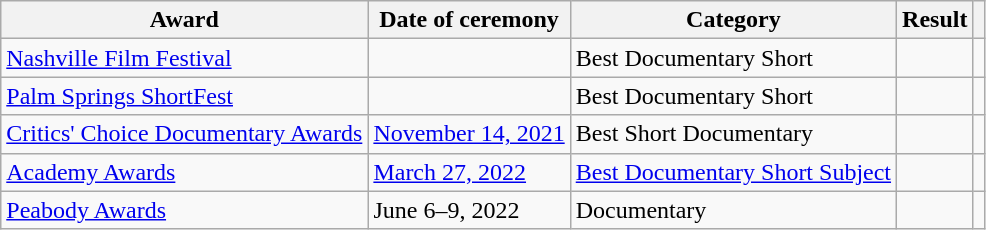<table class="wikitable">
<tr>
<th>Award</th>
<th>Date of ceremony</th>
<th>Category</th>
<th>Result</th>
<th></th>
</tr>
<tr>
<td><a href='#'>Nashville Film Festival</a></td>
<td></td>
<td>Best Documentary Short</td>
<td></td>
<td style="text-align:center;"></td>
</tr>
<tr>
<td><a href='#'>Palm Springs ShortFest</a></td>
<td></td>
<td>Best Documentary Short</td>
<td></td>
<td style="text-align:center;"></td>
</tr>
<tr>
<td><a href='#'>Critics' Choice Documentary Awards</a></td>
<td><a href='#'>November 14, 2021</a></td>
<td>Best Short Documentary</td>
<td></td>
<td style="text-align:center;"></td>
</tr>
<tr>
<td><a href='#'>Academy Awards</a></td>
<td><a href='#'>March 27, 2022</a></td>
<td><a href='#'>Best Documentary Short Subject</a></td>
<td></td>
<td style="text-align:center;"></td>
</tr>
<tr>
<td><a href='#'>Peabody Awards</a></td>
<td>June 6–9, 2022</td>
<td>Documentary</td>
<td></td>
<td></td>
</tr>
</table>
